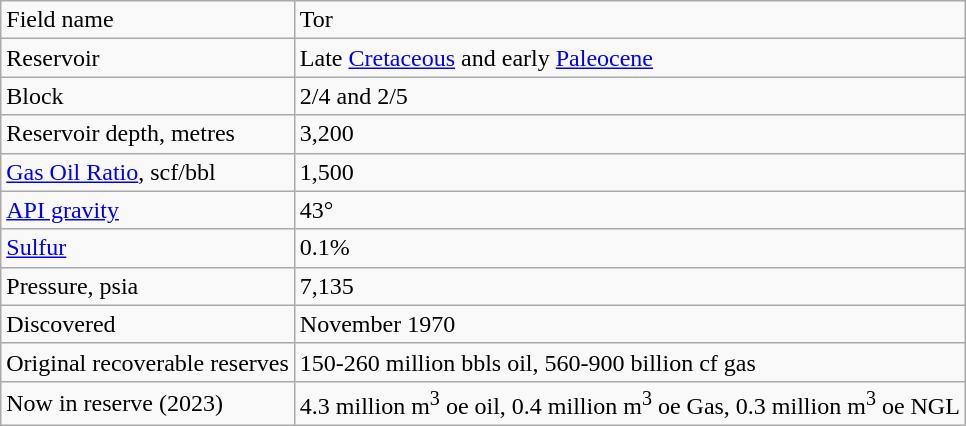<table class="wikitable">
<tr>
<td>Field name</td>
<td>Tor</td>
</tr>
<tr>
<td>Reservoir</td>
<td>Late <a href='#'>Cretaceous</a> and early  <a href='#'>Paleocene</a></td>
</tr>
<tr>
<td>Block</td>
<td>2/4 and 2/5</td>
</tr>
<tr>
<td>Reservoir depth, metres</td>
<td>3,200</td>
</tr>
<tr>
<td><a href='#'>Gas Oil Ratio</a>, scf/bbl</td>
<td>1,500</td>
</tr>
<tr>
<td><a href='#'>API gravity</a></td>
<td>43°</td>
</tr>
<tr>
<td><a href='#'>Sulfur</a></td>
<td>0.1%</td>
</tr>
<tr>
<td>Pressure, psia</td>
<td>7,135</td>
</tr>
<tr>
<td>Discovered</td>
<td>November 1970</td>
</tr>
<tr>
<td>Original recoverable reserves</td>
<td>150-260 million bbls oil, 560-900 billion cf  gas</td>
</tr>
<tr>
<td>Now in reserve (2023)</td>
<td>4.3 million m<sup>3</sup> oe oil, 0.4 million m<sup>3</sup>  oe Gas, 0.3 million m<sup>3</sup> oe NGL</td>
</tr>
</table>
